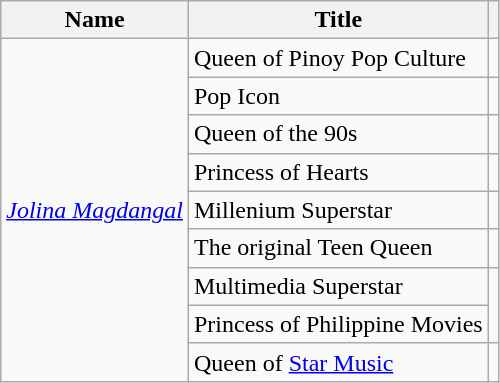<table class="wikitable sortable plainrowheaders">
<tr>
<th scope="col">Name</th>
<th scope="col">Title</th>
<th scope="col" class="unsortable"></th>
</tr>
<tr>
<td rowspan="9"><em><a href='#'>Jolina Magdangal</a></em></td>
<td>Queen of Pinoy Pop Culture</td>
<td></td>
</tr>
<tr>
<td>Pop Icon</td>
<td></td>
</tr>
<tr>
<td>Queen of the 90s</td>
<td></td>
</tr>
<tr>
<td>Princess of Hearts</td>
<td></td>
</tr>
<tr>
<td>Millenium Superstar</td>
<td></td>
</tr>
<tr>
<td>The original Teen Queen</td>
<td></td>
</tr>
<tr>
<td>Multimedia Superstar</td>
<td rowspan="2"></td>
</tr>
<tr>
<td>Princess of Philippine Movies</td>
</tr>
<tr>
<td>Queen of <a href='#'>Star Music</a></td>
<td></td>
</tr>
</table>
